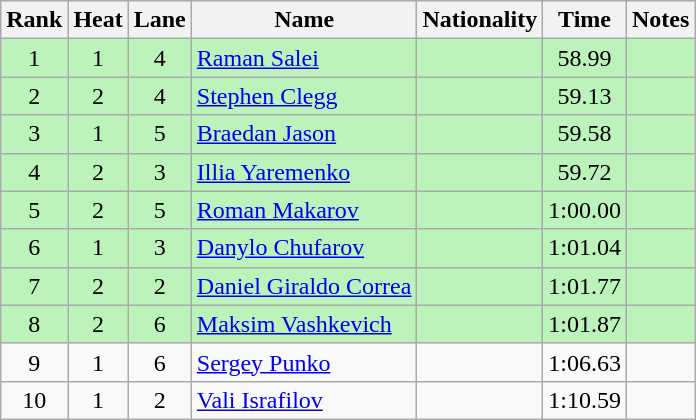<table class="wikitable sortable" style="text-align:center">
<tr>
<th>Rank</th>
<th>Heat</th>
<th>Lane</th>
<th>Name</th>
<th>Nationality</th>
<th>Time</th>
<th>Notes</th>
</tr>
<tr bgcolor=bbf3bb>
<td>1</td>
<td>1</td>
<td>4</td>
<td align=left><a href='#'>Raman Salei</a></td>
<td align=left></td>
<td>58.99</td>
<td></td>
</tr>
<tr bgcolor=bbf3bb>
<td>2</td>
<td>2</td>
<td>4</td>
<td align=left><a href='#'>Stephen Clegg</a></td>
<td align=left></td>
<td>59.13</td>
<td></td>
</tr>
<tr bgcolor=bbf3bb>
<td>3</td>
<td>1</td>
<td>5</td>
<td align=left><a href='#'>Braedan Jason</a></td>
<td align=left></td>
<td>59.58</td>
<td></td>
</tr>
<tr bgcolor=bbf3bb>
<td>4</td>
<td>2</td>
<td>3</td>
<td align=left><a href='#'>Illia Yaremenko</a></td>
<td align=left></td>
<td>59.72</td>
<td></td>
</tr>
<tr bgcolor=bbf3bb>
<td>5</td>
<td>2</td>
<td>5</td>
<td align=left><a href='#'>Roman Makarov</a></td>
<td align=left></td>
<td>1:00.00</td>
<td></td>
</tr>
<tr bgcolor=bbf3bb>
<td>6</td>
<td>1</td>
<td>3</td>
<td align=left><a href='#'>Danylo Chufarov</a></td>
<td align=left></td>
<td>1:01.04</td>
<td></td>
</tr>
<tr bgcolor=bbf3bb>
<td>7</td>
<td>2</td>
<td>2</td>
<td align=left><a href='#'>Daniel Giraldo Correa</a></td>
<td align=left></td>
<td>1:01.77</td>
<td></td>
</tr>
<tr bgcolor=bbf3bb>
<td>8</td>
<td>2</td>
<td>6</td>
<td align=left><a href='#'>Maksim Vashkevich</a></td>
<td align=left></td>
<td>1:01.87</td>
<td></td>
</tr>
<tr>
<td>9</td>
<td>1</td>
<td>6</td>
<td align=left><a href='#'>Sergey Punko</a></td>
<td align=left></td>
<td>1:06.63</td>
<td></td>
</tr>
<tr>
<td>10</td>
<td>1</td>
<td>2</td>
<td align=left><a href='#'>Vali Israfilov</a></td>
<td align=left></td>
<td>1:10.59</td>
<td></td>
</tr>
</table>
